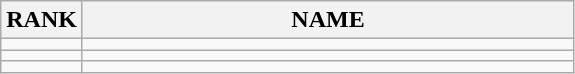<table class="wikitable">
<tr>
<th>RANK</th>
<th style="width: 20em">NAME</th>
</tr>
<tr>
<td align="center"></td>
<td></td>
</tr>
<tr>
<td align="center"></td>
<td></td>
</tr>
<tr>
<td align="center"></td>
<td></td>
</tr>
</table>
